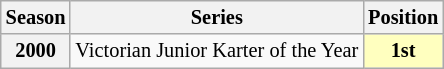<table class="wikitable" style="font-size: 85%; text-align:center">
<tr>
<th>Season</th>
<th>Series</th>
<th>Position</th>
</tr>
<tr>
<th>2000</th>
<td align=left>Victorian Junior Karter of the Year</td>
<td align=center style="background:#FFFFBF;"><strong>1st</strong></td>
</tr>
</table>
